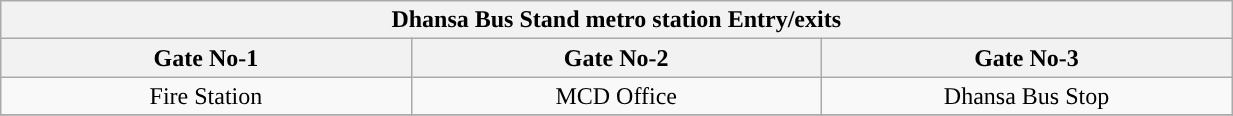<table class="wikitable" style="text-align: center;" width="65%">
<tr>
<th align="center" colspan="5" style="background:#"><span>Dhansa Bus Stand metro station Entry/exits</span></th>
</tr>
<tr>
<th style="width:15%;">Gate No-1 </th>
<th style="width:15%;">Gate No-2 </th>
<th style="width:15%;">Gate No-3 </th>
</tr>
<tr>
<td>Fire Station</td>
<td>MCD Office</td>
<td>Dhansa Bus Stop</td>
</tr>
<tr>
</tr>
</table>
